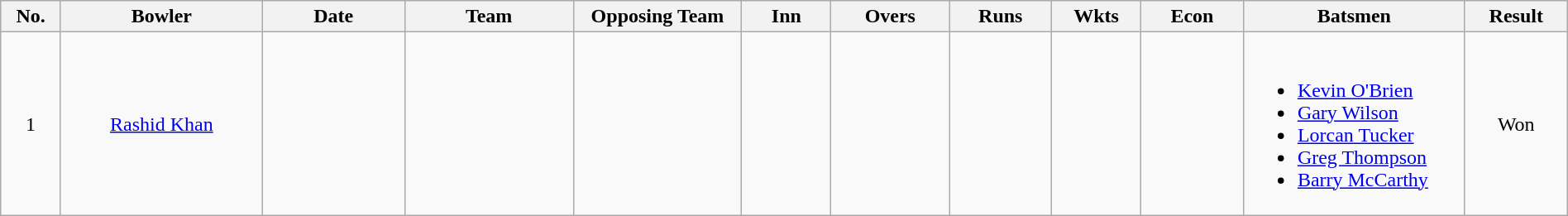<table class="wikitable" style="font-size: 100%" width="100%";>
<tr align=center>
<th scope="col" width="38">No.</th>
<th scope="col" width="145">Bowler</th>
<th scope="col" width="100">Date</th>
<th scope="col" width="120">Team</th>
<th scope="col" width="120">Opposing Team</th>
<th scope="col" width="60">Inn</th>
<th scope="col" width="82">Overs</th>
<th scope="col" width="70">Runs</th>
<th scope="col" width="60">Wkts</th>
<th scope="col" width="70">Econ</th>
<th scope="col" width="160" class="unsortable">Batsmen</th>
<th scope="col" width="70">Result</th>
</tr>
<tr align=center>
<td scope="row">1</td>
<td><a href='#'>Rashid Khan</a></td>
<td></td>
<td></td>
<td></td>
<td></td>
<td></td>
<td></td>
<td></td>
<td></td>
<td align=left><br><ul><li><a href='#'>Kevin O'Brien</a></li><li><a href='#'>Gary Wilson</a></li><li><a href='#'>Lorcan Tucker</a></li><li><a href='#'>Greg Thompson</a></li><li><a href='#'>Barry McCarthy</a></li></ul></td>
<td>Won</td>
</tr>
</table>
